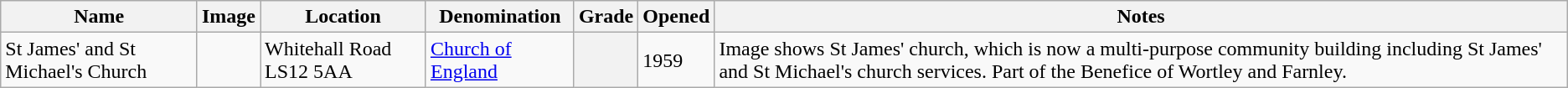<table class="wikitable sortable">
<tr>
<th>Name</th>
<th class="unsortable">Image</th>
<th>Location</th>
<th>Denomination</th>
<th>Grade</th>
<th>Opened</th>
<th class="unsortable">Notes</th>
</tr>
<tr>
<td>St James' and St Michael's Church </td>
<td></td>
<td>Whitehall Road LS12 5AA</td>
<td><a href='#'>Church of England</a></td>
<th></th>
<td>1959</td>
<td>Image shows St James' church, which is now a multi-purpose community building including St James' and St Michael's church services. Part of the Benefice of Wortley and Farnley.</td>
</tr>
</table>
